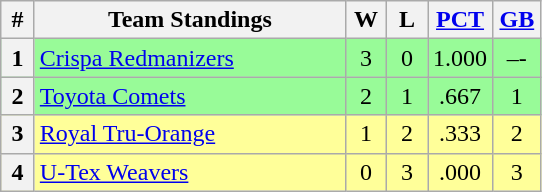<table class="wikitable" style="text-align:center;">
<tr>
<th width=15>#</th>
<th width=200>Team Standings</th>
<th width=20>W</th>
<th width=20>L</th>
<th width=35><a href='#'>PCT</a></th>
<th width=25><a href='#'>GB</a></th>
</tr>
<tr bgcolor="#98fb98">
<th>1</th>
<td align=left><a href='#'>Crispa Redmanizers</a></td>
<td>3</td>
<td>0</td>
<td>1.000</td>
<td>–-</td>
</tr>
<tr bgcolor="#98fb98">
<th>2</th>
<td align=left><a href='#'>Toyota Comets</a></td>
<td>2</td>
<td>1</td>
<td>.667</td>
<td>1</td>
</tr>
<tr bgcolor="#FFFF99">
<th>3</th>
<td align=left><a href='#'>Royal Tru-Orange</a></td>
<td>1</td>
<td>2</td>
<td>.333</td>
<td>2</td>
</tr>
<tr bgcolor="#FFFF99">
<th>4</th>
<td align=left><a href='#'>U-Tex Weavers</a></td>
<td>0</td>
<td>3</td>
<td>.000</td>
<td>3</td>
</tr>
</table>
